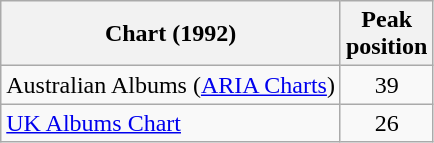<table class="wikitable sortable">
<tr>
<th>Chart (1992)</th>
<th>Peak<br>position</th>
</tr>
<tr>
<td>Australian Albums (<a href='#'>ARIA Charts</a>)</td>
<td align="center">39</td>
</tr>
<tr>
<td><a href='#'>UK Albums Chart</a></td>
<td align="center">26</td>
</tr>
</table>
